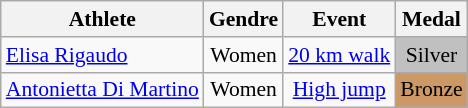<table class="wikitable" style="width:; font-size:90%; text-align:center;">
<tr>
<th>Athlete</th>
<th>Gendre</th>
<th>Event</th>
<th>Medal</th>
</tr>
<tr>
<td align=left><a href='#'>Elisa Rigaudo</a></td>
<td>Women</td>
<td><a href='#'>20 km walk</a></td>
<td bgcolor=silver>Silver</td>
</tr>
<tr>
<td align=left><a href='#'>Antonietta Di Martino</a></td>
<td>Women</td>
<td><a href='#'>High jump</a></td>
<td bgcolor=cc9966>Bronze</td>
</tr>
</table>
